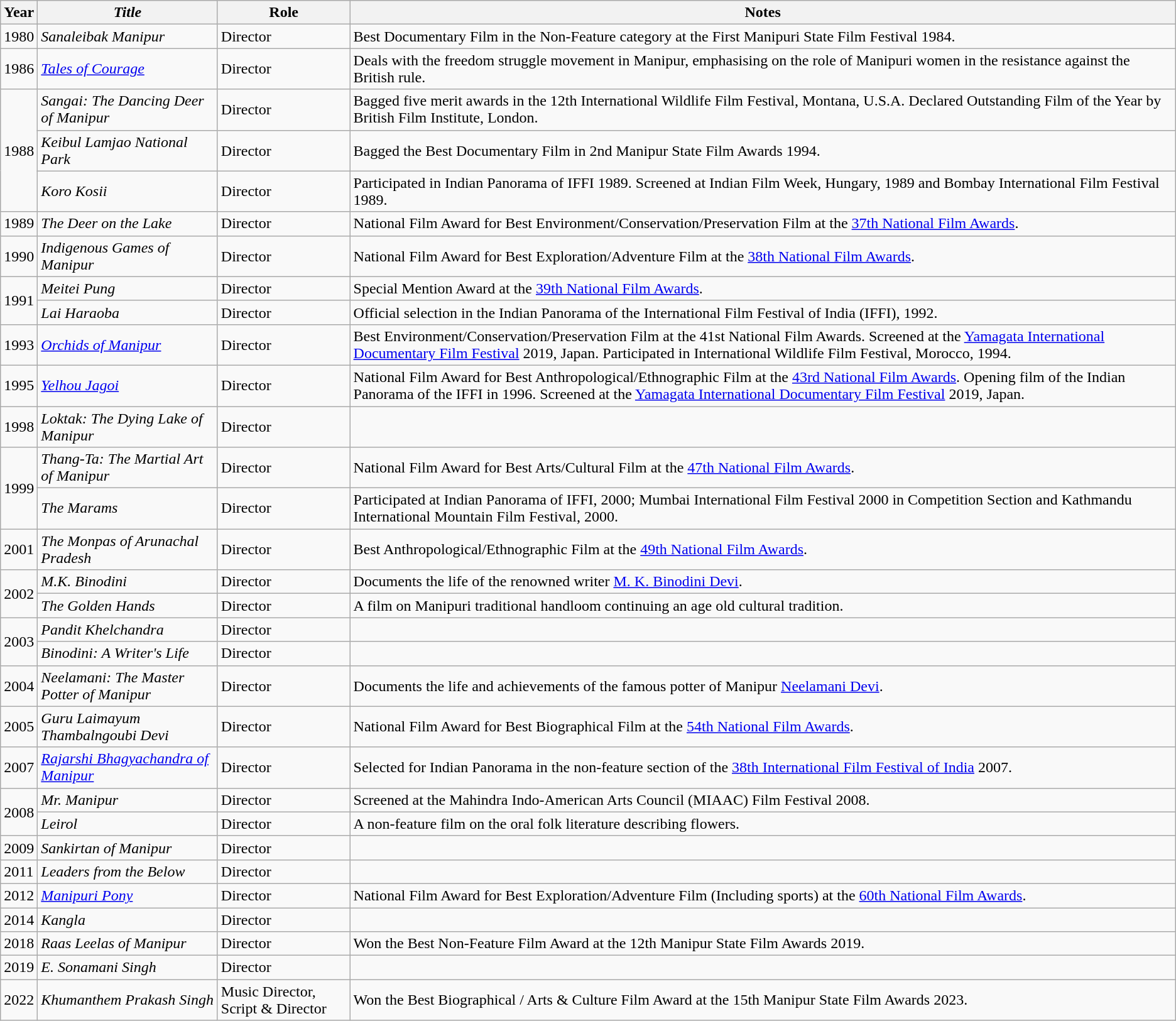<table class="wikitable">
<tr>
<th>Year</th>
<th><em>Title</em></th>
<th>Role</th>
<th>Notes</th>
</tr>
<tr>
<td>1980</td>
<td><em>Sanaleibak Manipur</em></td>
<td>Director</td>
<td>Best Documentary Film in the Non-Feature category at the First Manipuri State Film Festival 1984.</td>
</tr>
<tr>
<td>1986</td>
<td><em><a href='#'>Tales of Courage</a></em></td>
<td>Director</td>
<td>Deals with the freedom struggle movement in Manipur, emphasising on the role of Manipuri women in the resistance against the British rule.</td>
</tr>
<tr>
<td rowspan="3">1988</td>
<td><em>Sangai: The Dancing Deer of Manipur</em></td>
<td>Director</td>
<td>Bagged five merit awards in the 12th International Wildlife Film Festival, Montana, U.S.A. Declared Outstanding Film of the Year by British Film Institute, London.</td>
</tr>
<tr>
<td><em>Keibul Lamjao National Park</em></td>
<td>Director</td>
<td>Bagged the Best Documentary Film in 2nd Manipur State Film Awards 1994.</td>
</tr>
<tr>
<td><em>Koro Kosii</em></td>
<td>Director</td>
<td>Participated in Indian Panorama of IFFI 1989. Screened at Indian Film Week, Hungary, 1989 and Bombay International Film Festival 1989.</td>
</tr>
<tr>
<td>1989</td>
<td><em>The Deer on the Lake</em></td>
<td>Director</td>
<td>National Film Award for Best Environment/Conservation/Preservation Film at the <a href='#'>37th National Film Awards</a>.</td>
</tr>
<tr>
<td>1990</td>
<td><em>Indigenous Games of Manipur</em></td>
<td>Director</td>
<td>National Film Award for Best Exploration/Adventure Film at the <a href='#'>38th National Film Awards</a>.</td>
</tr>
<tr>
<td rowspan="2">1991</td>
<td><em>Meitei Pung</em></td>
<td>Director</td>
<td>Special Mention Award at the <a href='#'>39th National Film Awards</a>.</td>
</tr>
<tr>
<td><em>Lai Haraoba</em></td>
<td>Director</td>
<td>Official selection in the Indian Panorama of the International Film Festival of India (IFFI), 1992.</td>
</tr>
<tr>
<td>1993</td>
<td><em><a href='#'>Orchids of Manipur</a></em></td>
<td>Director</td>
<td>Best Environment/Conservation/Preservation Film at the 41st National Film Awards. Screened at the <a href='#'>Yamagata International Documentary Film Festival</a> 2019, Japan. Participated in International Wildlife Film Festival, Morocco, 1994.</td>
</tr>
<tr>
<td>1995</td>
<td><em><a href='#'>Yelhou Jagoi</a></em></td>
<td>Director</td>
<td>National Film Award for Best Anthropological/Ethnographic Film at the <a href='#'>43rd National Film Awards</a>. Opening film of the Indian Panorama of the IFFI in 1996. Screened at the <a href='#'>Yamagata International Documentary Film Festival</a> 2019, Japan.</td>
</tr>
<tr>
<td>1998</td>
<td><em>Loktak: The Dying Lake of Manipur</em></td>
<td>Director</td>
<td></td>
</tr>
<tr>
<td rowspan="2">1999</td>
<td><em>Thang-Ta: The Martial Art of Manipur</em></td>
<td>Director</td>
<td>National Film Award for Best Arts/Cultural Film at the <a href='#'>47th National Film Awards</a>.</td>
</tr>
<tr>
<td><em>The Marams</em></td>
<td>Director</td>
<td>Participated at Indian Panorama of IFFI, 2000; Mumbai International Film Festival 2000 in Competition Section and Kathmandu International Mountain Film Festival, 2000.</td>
</tr>
<tr>
<td>2001</td>
<td><em>The Monpas of Arunachal Pradesh</em></td>
<td>Director</td>
<td>Best Anthropological/Ethnographic Film at the <a href='#'>49th National Film Awards</a>.</td>
</tr>
<tr>
<td rowspan="2">2002</td>
<td><em>M.K. Binodini</em></td>
<td>Director</td>
<td>Documents the life of the renowned writer <a href='#'>M. K. Binodini Devi</a>.</td>
</tr>
<tr>
<td><em>The Golden Hands</em></td>
<td>Director</td>
<td>A film on Manipuri traditional handloom continuing an age old cultural tradition.</td>
</tr>
<tr>
<td rowspan="2">2003</td>
<td><em>Pandit Khelchandra</em></td>
<td>Director</td>
<td></td>
</tr>
<tr>
<td><em>Binodini: A Writer's Life</em></td>
<td>Director</td>
<td></td>
</tr>
<tr>
<td>2004</td>
<td><em>Neelamani: The Master Potter of Manipur</em></td>
<td>Director</td>
<td>Documents the life and achievements of the famous potter of Manipur <a href='#'>Neelamani Devi</a>.</td>
</tr>
<tr>
<td>2005</td>
<td><em>Guru Laimayum Thambalngoubi Devi</em></td>
<td>Director</td>
<td>National Film Award for Best Biographical Film at the <a href='#'>54th National Film Awards</a>.</td>
</tr>
<tr>
<td>2007</td>
<td><em><a href='#'>Rajarshi Bhagyachandra of Manipur</a></em></td>
<td>Director</td>
<td>Selected for Indian Panorama in the non-feature section of the <a href='#'>38th International Film Festival of India</a> 2007.</td>
</tr>
<tr>
<td rowspan="2">2008</td>
<td><em>Mr. Manipur</em></td>
<td>Director</td>
<td>Screened at the Mahindra Indo-American Arts Council (MIAAC) Film Festival 2008.</td>
</tr>
<tr>
<td><em>Leirol</em></td>
<td>Director</td>
<td>A non-feature film on the oral folk literature describing flowers.</td>
</tr>
<tr>
<td>2009</td>
<td><em>Sankirtan of Manipur</em></td>
<td>Director</td>
<td></td>
</tr>
<tr>
<td>2011</td>
<td><em>Leaders from the Below</em></td>
<td>Director</td>
<td></td>
</tr>
<tr>
<td>2012</td>
<td><em><a href='#'>Manipuri Pony</a></em></td>
<td>Director</td>
<td>National Film Award for Best Exploration/Adventure Film (Including sports) at the <a href='#'>60th National Film Awards</a>.</td>
</tr>
<tr>
<td>2014</td>
<td><em>Kangla</em></td>
<td>Director</td>
<td></td>
</tr>
<tr>
<td>2018</td>
<td><em>Raas Leelas of Manipur</em></td>
<td>Director</td>
<td>Won the Best Non-Feature Film Award at the 12th Manipur State Film Awards 2019.</td>
</tr>
<tr>
<td>2019</td>
<td><em>E. Sonamani Singh</em></td>
<td>Director</td>
<td></td>
</tr>
<tr>
<td>2022</td>
<td><em>Khumanthem Prakash Singh</em></td>
<td>Music Director, Script & Director</td>
<td>Won the Best Biographical / Arts & Culture Film Award at the 15th Manipur State Film Awards 2023.</td>
</tr>
</table>
